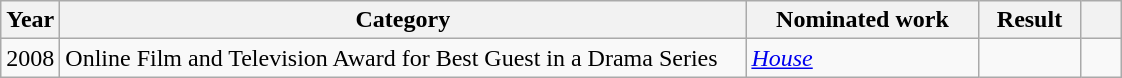<table class="wikitable">
<tr>
<th>Year</th>
<th width="450">Category</th>
<th width="148">Nominated work</th>
<th width="60">Result</th>
<th width="20" class="unsortable"></th>
</tr>
<tr>
<td>2008</td>
<td>Online Film and Television Award for Best Guest in a Drama Series</td>
<td><em><a href='#'>House</a></em></td>
<td></td>
<td></td>
</tr>
</table>
